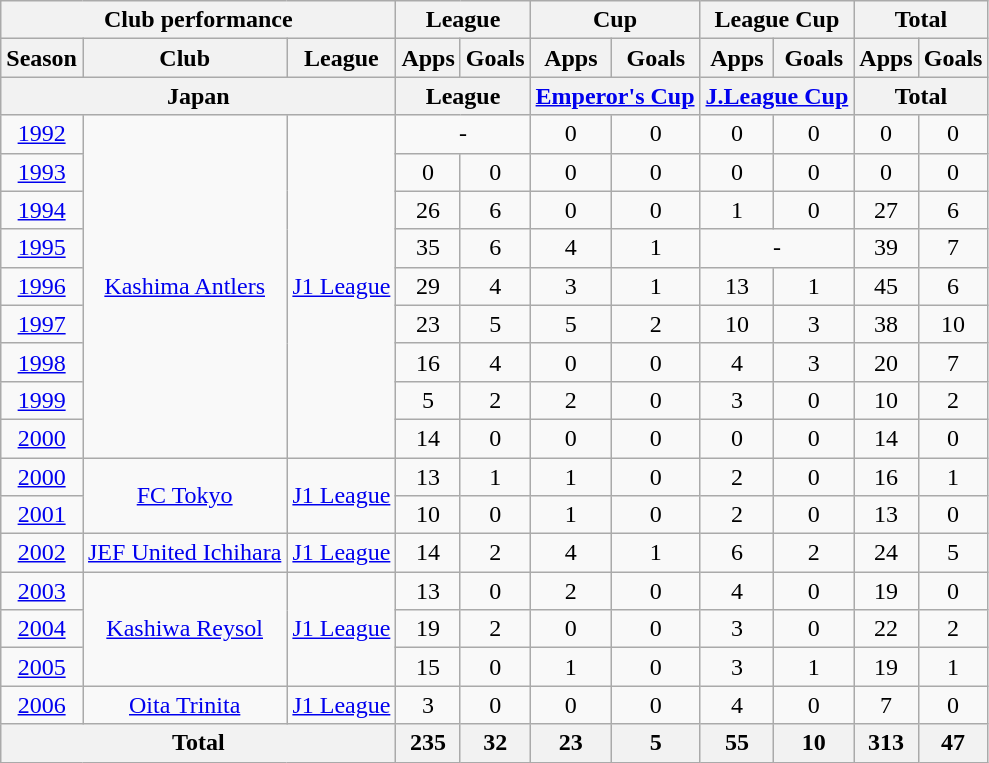<table class="wikitable" style="text-align:center;">
<tr>
<th colspan=3>Club performance</th>
<th colspan=2>League</th>
<th colspan=2>Cup</th>
<th colspan=2>League Cup</th>
<th colspan=2>Total</th>
</tr>
<tr>
<th>Season</th>
<th>Club</th>
<th>League</th>
<th>Apps</th>
<th>Goals</th>
<th>Apps</th>
<th>Goals</th>
<th>Apps</th>
<th>Goals</th>
<th>Apps</th>
<th>Goals</th>
</tr>
<tr>
<th colspan=3>Japan</th>
<th colspan=2>League</th>
<th colspan=2><a href='#'>Emperor's Cup</a></th>
<th colspan=2><a href='#'>J.League Cup</a></th>
<th colspan=2>Total</th>
</tr>
<tr>
<td><a href='#'>1992</a></td>
<td rowspan="9"><a href='#'>Kashima Antlers</a></td>
<td rowspan="9"><a href='#'>J1 League</a></td>
<td colspan="2">-</td>
<td>0</td>
<td>0</td>
<td>0</td>
<td>0</td>
<td>0</td>
<td>0</td>
</tr>
<tr>
<td><a href='#'>1993</a></td>
<td>0</td>
<td>0</td>
<td>0</td>
<td>0</td>
<td>0</td>
<td>0</td>
<td>0</td>
<td>0</td>
</tr>
<tr>
<td><a href='#'>1994</a></td>
<td>26</td>
<td>6</td>
<td>0</td>
<td>0</td>
<td>1</td>
<td>0</td>
<td>27</td>
<td>6</td>
</tr>
<tr>
<td><a href='#'>1995</a></td>
<td>35</td>
<td>6</td>
<td>4</td>
<td>1</td>
<td colspan="2">-</td>
<td>39</td>
<td>7</td>
</tr>
<tr>
<td><a href='#'>1996</a></td>
<td>29</td>
<td>4</td>
<td>3</td>
<td>1</td>
<td>13</td>
<td>1</td>
<td>45</td>
<td>6</td>
</tr>
<tr>
<td><a href='#'>1997</a></td>
<td>23</td>
<td>5</td>
<td>5</td>
<td>2</td>
<td>10</td>
<td>3</td>
<td>38</td>
<td>10</td>
</tr>
<tr>
<td><a href='#'>1998</a></td>
<td>16</td>
<td>4</td>
<td>0</td>
<td>0</td>
<td>4</td>
<td>3</td>
<td>20</td>
<td>7</td>
</tr>
<tr>
<td><a href='#'>1999</a></td>
<td>5</td>
<td>2</td>
<td>2</td>
<td>0</td>
<td>3</td>
<td>0</td>
<td>10</td>
<td>2</td>
</tr>
<tr>
<td><a href='#'>2000</a></td>
<td>14</td>
<td>0</td>
<td>0</td>
<td>0</td>
<td>0</td>
<td>0</td>
<td>14</td>
<td>0</td>
</tr>
<tr>
<td><a href='#'>2000</a></td>
<td rowspan="2"><a href='#'>FC Tokyo</a></td>
<td rowspan="2"><a href='#'>J1 League</a></td>
<td>13</td>
<td>1</td>
<td>1</td>
<td>0</td>
<td>2</td>
<td>0</td>
<td>16</td>
<td>1</td>
</tr>
<tr>
<td><a href='#'>2001</a></td>
<td>10</td>
<td>0</td>
<td>1</td>
<td>0</td>
<td>2</td>
<td>0</td>
<td>13</td>
<td>0</td>
</tr>
<tr>
<td><a href='#'>2002</a></td>
<td><a href='#'>JEF United Ichihara</a></td>
<td><a href='#'>J1 League</a></td>
<td>14</td>
<td>2</td>
<td>4</td>
<td>1</td>
<td>6</td>
<td>2</td>
<td>24</td>
<td>5</td>
</tr>
<tr>
<td><a href='#'>2003</a></td>
<td rowspan="3"><a href='#'>Kashiwa Reysol</a></td>
<td rowspan="3"><a href='#'>J1 League</a></td>
<td>13</td>
<td>0</td>
<td>2</td>
<td>0</td>
<td>4</td>
<td>0</td>
<td>19</td>
<td>0</td>
</tr>
<tr>
<td><a href='#'>2004</a></td>
<td>19</td>
<td>2</td>
<td>0</td>
<td>0</td>
<td>3</td>
<td>0</td>
<td>22</td>
<td>2</td>
</tr>
<tr>
<td><a href='#'>2005</a></td>
<td>15</td>
<td>0</td>
<td>1</td>
<td>0</td>
<td>3</td>
<td>1</td>
<td>19</td>
<td>1</td>
</tr>
<tr>
<td><a href='#'>2006</a></td>
<td><a href='#'>Oita Trinita</a></td>
<td><a href='#'>J1 League</a></td>
<td>3</td>
<td>0</td>
<td>0</td>
<td>0</td>
<td>4</td>
<td>0</td>
<td>7</td>
<td>0</td>
</tr>
<tr>
<th colspan=3>Total</th>
<th>235</th>
<th>32</th>
<th>23</th>
<th>5</th>
<th>55</th>
<th>10</th>
<th>313</th>
<th>47</th>
</tr>
</table>
